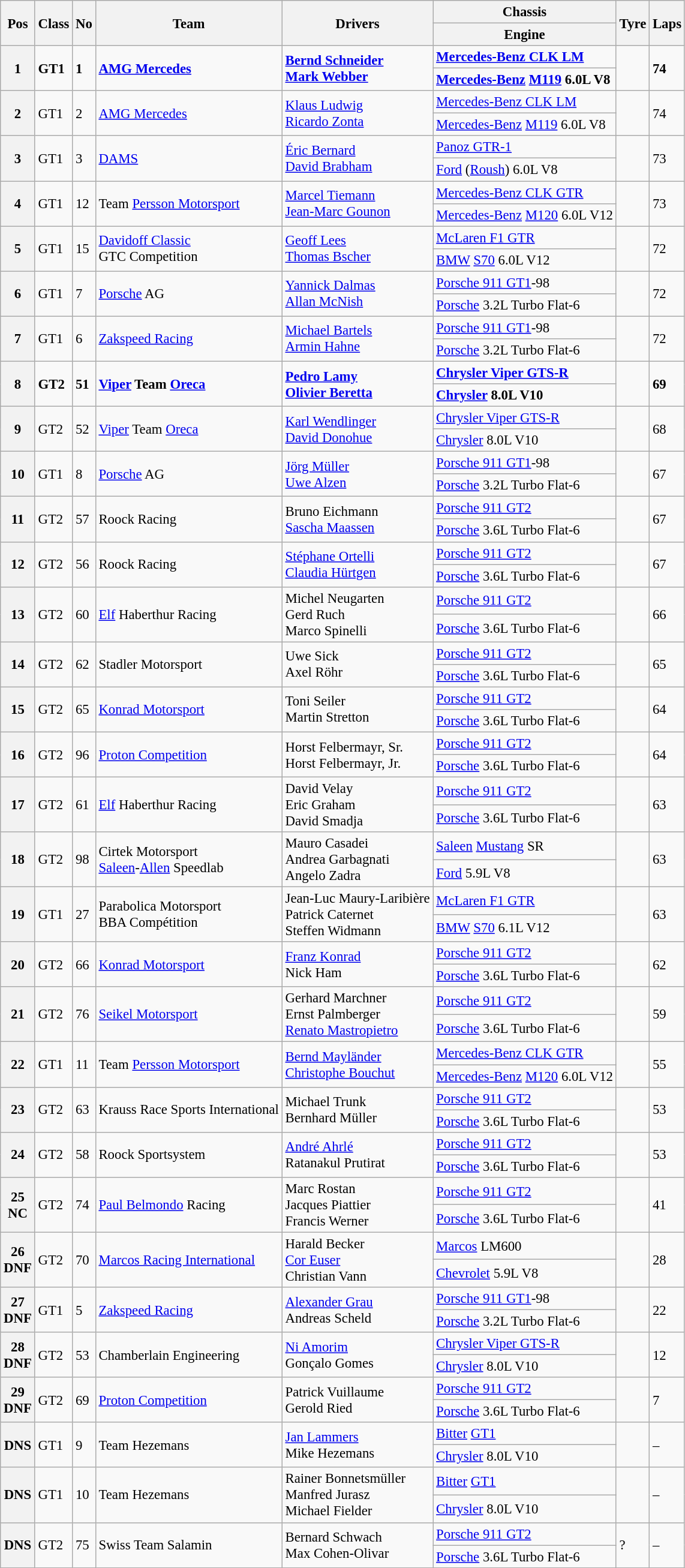<table class="wikitable" style="font-size: 95%;">
<tr>
<th rowspan=2>Pos</th>
<th rowspan=2>Class</th>
<th rowspan=2>No</th>
<th rowspan=2>Team</th>
<th rowspan=2>Drivers</th>
<th>Chassis</th>
<th rowspan=2>Tyre</th>
<th rowspan=2>Laps</th>
</tr>
<tr>
<th>Engine</th>
</tr>
<tr style="font-weight:bold">
<th rowspan=2>1</th>
<td rowspan=2>GT1</td>
<td rowspan=2>1</td>
<td rowspan=2> <a href='#'>AMG Mercedes</a></td>
<td rowspan=2> <a href='#'>Bernd Schneider</a><br> <a href='#'>Mark Webber</a></td>
<td><a href='#'>Mercedes-Benz CLK LM</a></td>
<td rowspan=2></td>
<td rowspan=2>74</td>
</tr>
<tr style="font-weight:bold">
<td><a href='#'>Mercedes-Benz</a> <a href='#'>M119</a> 6.0L V8</td>
</tr>
<tr>
<th rowspan=2>2</th>
<td rowspan=2>GT1</td>
<td rowspan=2>2</td>
<td rowspan=2> <a href='#'>AMG Mercedes</a></td>
<td rowspan=2> <a href='#'>Klaus Ludwig</a><br> <a href='#'>Ricardo Zonta</a></td>
<td><a href='#'>Mercedes-Benz CLK LM</a></td>
<td rowspan=2></td>
<td rowspan=2>74</td>
</tr>
<tr>
<td><a href='#'>Mercedes-Benz</a> <a href='#'>M119</a> 6.0L V8</td>
</tr>
<tr>
<th rowspan=2>3</th>
<td rowspan=2>GT1</td>
<td rowspan=2>3</td>
<td rowspan=2> <a href='#'>DAMS</a></td>
<td rowspan=2> <a href='#'>Éric Bernard</a><br> <a href='#'>David Brabham</a></td>
<td><a href='#'>Panoz GTR-1</a></td>
<td rowspan=2></td>
<td rowspan=2>73</td>
</tr>
<tr>
<td><a href='#'>Ford</a> (<a href='#'>Roush</a>) 6.0L V8</td>
</tr>
<tr>
<th rowspan=2>4</th>
<td rowspan=2>GT1</td>
<td rowspan=2>12</td>
<td rowspan=2> Team <a href='#'>Persson Motorsport</a></td>
<td rowspan=2> <a href='#'>Marcel Tiemann</a><br> <a href='#'>Jean-Marc Gounon</a></td>
<td><a href='#'>Mercedes-Benz CLK GTR</a></td>
<td rowspan=2></td>
<td rowspan=2>73</td>
</tr>
<tr>
<td><a href='#'>Mercedes-Benz</a> <a href='#'>M120</a> 6.0L V12</td>
</tr>
<tr>
<th rowspan=2>5</th>
<td rowspan=2>GT1</td>
<td rowspan=2>15</td>
<td rowspan=2> <a href='#'>Davidoff Classic</a><br> GTC Competition</td>
<td rowspan=2> <a href='#'>Geoff Lees</a><br> <a href='#'>Thomas Bscher</a></td>
<td><a href='#'>McLaren F1 GTR</a></td>
<td rowspan=2></td>
<td rowspan=2>72</td>
</tr>
<tr>
<td><a href='#'>BMW</a> <a href='#'>S70</a> 6.0L V12</td>
</tr>
<tr>
<th rowspan=2>6</th>
<td rowspan=2>GT1</td>
<td rowspan=2>7</td>
<td rowspan=2> <a href='#'>Porsche</a> AG</td>
<td rowspan=2> <a href='#'>Yannick Dalmas</a><br> <a href='#'>Allan McNish</a></td>
<td><a href='#'>Porsche 911 GT1</a>-98</td>
<td rowspan=2></td>
<td rowspan=2>72</td>
</tr>
<tr>
<td><a href='#'>Porsche</a> 3.2L Turbo Flat-6</td>
</tr>
<tr>
<th rowspan=2>7</th>
<td rowspan=2>GT1</td>
<td rowspan=2>6</td>
<td rowspan=2> <a href='#'>Zakspeed Racing</a></td>
<td rowspan=2> <a href='#'>Michael Bartels</a><br> <a href='#'>Armin Hahne</a></td>
<td><a href='#'>Porsche 911 GT1</a>-98</td>
<td rowspan=2></td>
<td rowspan=2>72</td>
</tr>
<tr>
<td><a href='#'>Porsche</a> 3.2L Turbo Flat-6</td>
</tr>
<tr style="font-weight:bold">
<th rowspan=2>8</th>
<td rowspan=2>GT2</td>
<td rowspan=2>51</td>
<td rowspan=2> <a href='#'>Viper</a> Team <a href='#'>Oreca</a></td>
<td rowspan=2> <a href='#'>Pedro Lamy</a><br> <a href='#'>Olivier Beretta</a></td>
<td><a href='#'>Chrysler Viper GTS-R</a></td>
<td rowspan=2></td>
<td rowspan=2>69</td>
</tr>
<tr style="font-weight:bold">
<td><a href='#'>Chrysler</a> 8.0L V10</td>
</tr>
<tr>
<th rowspan=2>9</th>
<td rowspan=2>GT2</td>
<td rowspan=2>52</td>
<td rowspan=2> <a href='#'>Viper</a> Team <a href='#'>Oreca</a></td>
<td rowspan=2> <a href='#'>Karl Wendlinger</a><br> <a href='#'>David Donohue</a></td>
<td><a href='#'>Chrysler Viper GTS-R</a></td>
<td rowspan=2></td>
<td rowspan=2>68</td>
</tr>
<tr>
<td><a href='#'>Chrysler</a> 8.0L V10</td>
</tr>
<tr>
<th rowspan=2>10</th>
<td rowspan=2>GT1</td>
<td rowspan=2>8</td>
<td rowspan=2> <a href='#'>Porsche</a> AG</td>
<td rowspan=2> <a href='#'>Jörg Müller</a><br> <a href='#'>Uwe Alzen</a></td>
<td><a href='#'>Porsche 911 GT1</a>-98</td>
<td rowspan=2></td>
<td rowspan=2>67</td>
</tr>
<tr>
<td><a href='#'>Porsche</a> 3.2L Turbo Flat-6</td>
</tr>
<tr>
<th rowspan=2>11</th>
<td rowspan=2>GT2</td>
<td rowspan=2>57</td>
<td rowspan=2> Roock Racing</td>
<td rowspan=2> Bruno Eichmann<br> <a href='#'>Sascha Maassen</a></td>
<td><a href='#'>Porsche 911 GT2</a></td>
<td rowspan=2></td>
<td rowspan=2>67</td>
</tr>
<tr>
<td><a href='#'>Porsche</a> 3.6L Turbo Flat-6</td>
</tr>
<tr>
<th rowspan=2>12</th>
<td rowspan=2>GT2</td>
<td rowspan=2>56</td>
<td rowspan=2> Roock Racing</td>
<td rowspan=2> <a href='#'>Stéphane Ortelli</a><br> <a href='#'>Claudia Hürtgen</a></td>
<td><a href='#'>Porsche 911 GT2</a></td>
<td rowspan=2></td>
<td rowspan=2>67</td>
</tr>
<tr>
<td><a href='#'>Porsche</a> 3.6L Turbo Flat-6</td>
</tr>
<tr>
<th rowspan=2>13</th>
<td rowspan=2>GT2</td>
<td rowspan=2>60</td>
<td rowspan=2> <a href='#'>Elf</a> Haberthur Racing</td>
<td rowspan=2> Michel Neugarten<br> Gerd Ruch<br> Marco Spinelli</td>
<td><a href='#'>Porsche 911 GT2</a></td>
<td rowspan=2></td>
<td rowspan=2>66</td>
</tr>
<tr>
<td><a href='#'>Porsche</a> 3.6L Turbo Flat-6</td>
</tr>
<tr>
<th rowspan=2>14</th>
<td rowspan=2>GT2</td>
<td rowspan=2>62</td>
<td rowspan=2> Stadler Motorsport</td>
<td rowspan=2> Uwe Sick<br> Axel Röhr</td>
<td><a href='#'>Porsche 911 GT2</a></td>
<td rowspan=2></td>
<td rowspan=2>65</td>
</tr>
<tr>
<td><a href='#'>Porsche</a> 3.6L Turbo Flat-6</td>
</tr>
<tr>
<th rowspan=2>15</th>
<td rowspan=2>GT2</td>
<td rowspan=2>65</td>
<td rowspan=2> <a href='#'>Konrad Motorsport</a></td>
<td rowspan=2> Toni Seiler<br> Martin Stretton</td>
<td><a href='#'>Porsche 911 GT2</a></td>
<td rowspan=2></td>
<td rowspan=2>64</td>
</tr>
<tr>
<td><a href='#'>Porsche</a> 3.6L Turbo Flat-6</td>
</tr>
<tr>
<th rowspan=2>16</th>
<td rowspan=2>GT2</td>
<td rowspan=2>96</td>
<td rowspan=2> <a href='#'>Proton Competition</a></td>
<td rowspan=2> Horst Felbermayr, Sr.<br> Horst Felbermayr, Jr.</td>
<td><a href='#'>Porsche 911 GT2</a></td>
<td rowspan=2></td>
<td rowspan=2>64</td>
</tr>
<tr>
<td><a href='#'>Porsche</a> 3.6L Turbo Flat-6</td>
</tr>
<tr>
<th rowspan=2>17</th>
<td rowspan=2>GT2</td>
<td rowspan=2>61</td>
<td rowspan=2> <a href='#'>Elf</a> Haberthur Racing</td>
<td rowspan=2> David Velay<br> Eric Graham<br> David Smadja</td>
<td><a href='#'>Porsche 911 GT2</a></td>
<td rowspan=2></td>
<td rowspan=2>63</td>
</tr>
<tr>
<td><a href='#'>Porsche</a> 3.6L Turbo Flat-6</td>
</tr>
<tr>
<th rowspan=2>18</th>
<td rowspan=2>GT2</td>
<td rowspan=2>98</td>
<td rowspan=2> Cirtek Motorsport<br> <a href='#'>Saleen</a>-<a href='#'>Allen</a> Speedlab</td>
<td rowspan=2> Mauro Casadei<br> Andrea Garbagnati<br> Angelo Zadra</td>
<td><a href='#'>Saleen</a> <a href='#'>Mustang</a> SR</td>
<td rowspan=2></td>
<td rowspan=2>63</td>
</tr>
<tr>
<td><a href='#'>Ford</a> 5.9L V8</td>
</tr>
<tr>
<th rowspan=2>19</th>
<td rowspan=2>GT1</td>
<td rowspan=2>27</td>
<td rowspan=2> Parabolica Motorsport<br> BBA Compétition</td>
<td rowspan=2> Jean-Luc Maury-Laribière<br> Patrick Caternet<br> Steffen Widmann</td>
<td><a href='#'>McLaren F1 GTR</a></td>
<td rowspan=2></td>
<td rowspan=2>63</td>
</tr>
<tr>
<td><a href='#'>BMW</a> <a href='#'>S70</a> 6.1L V12</td>
</tr>
<tr>
<th rowspan=2>20</th>
<td rowspan=2>GT2</td>
<td rowspan=2>66</td>
<td rowspan=2> <a href='#'>Konrad Motorsport</a></td>
<td rowspan=2> <a href='#'>Franz Konrad</a><br> Nick Ham</td>
<td><a href='#'>Porsche 911 GT2</a></td>
<td rowspan=2></td>
<td rowspan=2>62</td>
</tr>
<tr>
<td><a href='#'>Porsche</a> 3.6L Turbo Flat-6</td>
</tr>
<tr>
<th rowspan=2>21</th>
<td rowspan=2>GT2</td>
<td rowspan=2>76</td>
<td rowspan=2> <a href='#'>Seikel Motorsport</a></td>
<td rowspan=2> Gerhard Marchner<br> Ernst Palmberger<br> <a href='#'>Renato Mastropietro</a></td>
<td><a href='#'>Porsche 911 GT2</a></td>
<td rowspan=2></td>
<td rowspan=2>59</td>
</tr>
<tr>
<td><a href='#'>Porsche</a> 3.6L Turbo Flat-6</td>
</tr>
<tr>
<th rowspan=2>22</th>
<td rowspan=2>GT1</td>
<td rowspan=2>11</td>
<td rowspan=2> Team <a href='#'>Persson Motorsport</a></td>
<td rowspan=2> <a href='#'>Bernd Mayländer</a><br> <a href='#'>Christophe Bouchut</a></td>
<td><a href='#'>Mercedes-Benz CLK GTR</a></td>
<td rowspan=2></td>
<td rowspan=2>55</td>
</tr>
<tr>
<td><a href='#'>Mercedes-Benz</a> <a href='#'>M120</a> 6.0L V12</td>
</tr>
<tr>
<th rowspan=2>23</th>
<td rowspan=2>GT2</td>
<td rowspan=2>63</td>
<td rowspan=2> Krauss Race Sports International</td>
<td rowspan=2> Michael Trunk<br> Bernhard Müller</td>
<td><a href='#'>Porsche 911 GT2</a></td>
<td rowspan=2></td>
<td rowspan=2>53</td>
</tr>
<tr>
<td><a href='#'>Porsche</a> 3.6L Turbo Flat-6</td>
</tr>
<tr>
<th rowspan=2>24</th>
<td rowspan=2>GT2</td>
<td rowspan=2>58</td>
<td rowspan=2> Roock Sportsystem</td>
<td rowspan=2> <a href='#'>André Ahrlé</a><br> Ratanakul Prutirat</td>
<td><a href='#'>Porsche 911 GT2</a></td>
<td rowspan=2></td>
<td rowspan=2>53</td>
</tr>
<tr>
<td><a href='#'>Porsche</a> 3.6L Turbo Flat-6</td>
</tr>
<tr>
<th rowspan=2>25<br>NC</th>
<td rowspan=2>GT2</td>
<td rowspan=2>74</td>
<td rowspan=2> <a href='#'>Paul Belmondo</a> Racing</td>
<td rowspan=2> Marc Rostan<br> Jacques Piattier<br> Francis Werner</td>
<td><a href='#'>Porsche 911 GT2</a></td>
<td rowspan=2></td>
<td rowspan=2>41</td>
</tr>
<tr>
<td><a href='#'>Porsche</a> 3.6L Turbo Flat-6</td>
</tr>
<tr>
<th rowspan=2>26<br>DNF</th>
<td rowspan=2>GT2</td>
<td rowspan=2>70</td>
<td rowspan=2> <a href='#'>Marcos Racing International</a></td>
<td rowspan=2> Harald Becker<br> <a href='#'>Cor Euser</a><br> Christian Vann</td>
<td><a href='#'>Marcos</a> LM600</td>
<td rowspan=2></td>
<td rowspan=2>28</td>
</tr>
<tr>
<td><a href='#'>Chevrolet</a> 5.9L V8</td>
</tr>
<tr>
<th rowspan=2>27<br>DNF</th>
<td rowspan=2>GT1</td>
<td rowspan=2>5</td>
<td rowspan=2> <a href='#'>Zakspeed Racing</a></td>
<td rowspan=2> <a href='#'>Alexander Grau</a><br> Andreas Scheld</td>
<td><a href='#'>Porsche 911 GT1</a>-98</td>
<td rowspan=2></td>
<td rowspan=2>22</td>
</tr>
<tr>
<td><a href='#'>Porsche</a> 3.2L Turbo Flat-6</td>
</tr>
<tr>
<th rowspan=2>28<br>DNF</th>
<td rowspan=2>GT2</td>
<td rowspan=2>53</td>
<td rowspan=2> Chamberlain Engineering</td>
<td rowspan=2> <a href='#'>Ni Amorim</a><br> Gonçalo Gomes</td>
<td><a href='#'>Chrysler Viper GTS-R</a></td>
<td rowspan=2></td>
<td rowspan=2>12</td>
</tr>
<tr>
<td><a href='#'>Chrysler</a> 8.0L V10</td>
</tr>
<tr>
<th rowspan=2>29<br>DNF</th>
<td rowspan=2>GT2</td>
<td rowspan=2>69</td>
<td rowspan=2> <a href='#'>Proton Competition</a></td>
<td rowspan=2> Patrick Vuillaume<br> Gerold Ried</td>
<td><a href='#'>Porsche 911 GT2</a></td>
<td rowspan=2></td>
<td rowspan=2>7</td>
</tr>
<tr>
<td><a href='#'>Porsche</a> 3.6L Turbo Flat-6</td>
</tr>
<tr>
<th rowspan=2>DNS</th>
<td rowspan=2>GT1</td>
<td rowspan=2>9</td>
<td rowspan=2> Team Hezemans</td>
<td rowspan=2> <a href='#'>Jan Lammers</a><br> Mike Hezemans</td>
<td><a href='#'>Bitter</a> <a href='#'>GT1</a></td>
<td rowspan=2></td>
<td rowspan=2>–</td>
</tr>
<tr>
<td><a href='#'>Chrysler</a> 8.0L V10</td>
</tr>
<tr>
<th rowspan=2>DNS</th>
<td rowspan=2>GT1</td>
<td rowspan=2>10</td>
<td rowspan=2> Team Hezemans</td>
<td rowspan=2> Rainer Bonnetsmüller<br> Manfred Jurasz<br> Michael Fielder</td>
<td><a href='#'>Bitter</a> <a href='#'>GT1</a></td>
<td rowspan=2></td>
<td rowspan=2>–</td>
</tr>
<tr>
<td><a href='#'>Chrysler</a> 8.0L V10</td>
</tr>
<tr>
<th rowspan=2>DNS</th>
<td rowspan=2>GT2</td>
<td rowspan=2>75</td>
<td rowspan=2> Swiss Team Salamin</td>
<td rowspan=2> Bernard Schwach<br> Max Cohen-Olivar</td>
<td><a href='#'>Porsche 911 GT2</a></td>
<td rowspan=2>?</td>
<td rowspan=2>–</td>
</tr>
<tr>
<td><a href='#'>Porsche</a> 3.6L Turbo Flat-6</td>
</tr>
</table>
